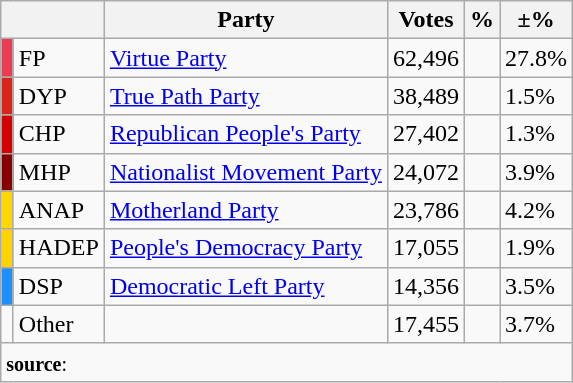<table class="wikitable">
<tr>
<th colspan="2"></th>
<th>Party</th>
<th>Votes</th>
<th>%</th>
<th>±%</th>
</tr>
<tr>
<td bgcolor="#EA3C53" width="1"></td>
<td>FP</td>
<td><a href='#'>Virtue Party</a></td>
<td>62,496</td>
<td></td>
<td> 27.8%</td>
</tr>
<tr>
<td bgcolor="#DA251C" width="1"></td>
<td>DYP</td>
<td><a href='#'>True Path Party</a></td>
<td>38,489</td>
<td></td>
<td> 1.5%</td>
</tr>
<tr align="left">
<td bgcolor="#D50000" width="1"></td>
<td>CHP</td>
<td><a href='#'>Republican People's Party</a></td>
<td>27,402</td>
<td></td>
<td> 1.3%</td>
</tr>
<tr>
<td bgcolor="#870000" width="1"></td>
<td>MHP</td>
<td><a href='#'>Nationalist Movement Party</a></td>
<td>24,072</td>
<td></td>
<td> 3.9%</td>
</tr>
<tr align="left">
<td bgcolor="#FFD700" width="1"></td>
<td>ANAP</td>
<td><a href='#'>Motherland Party</a></td>
<td>23,786</td>
<td></td>
<td> 4.2%</td>
</tr>
<tr align="left">
<td bgcolor="#FDD300" width="1"></td>
<td>HADEP</td>
<td><a href='#'>People's Democracy Party</a></td>
<td>17,055</td>
<td></td>
<td> 1.9%</td>
</tr>
<tr>
<td bgcolor="#1E90FF" width="1"></td>
<td>DSP</td>
<td><a href='#'>Democratic Left Party</a></td>
<td>14,356</td>
<td></td>
<td> 3.5%</td>
</tr>
<tr>
<td></td>
<td>Other</td>
<td></td>
<td>17,455</td>
<td></td>
<td> 3.7%</td>
</tr>
<tr>
<td colspan="9" align="left"><small><strong>source</strong>: </small></td>
</tr>
</table>
